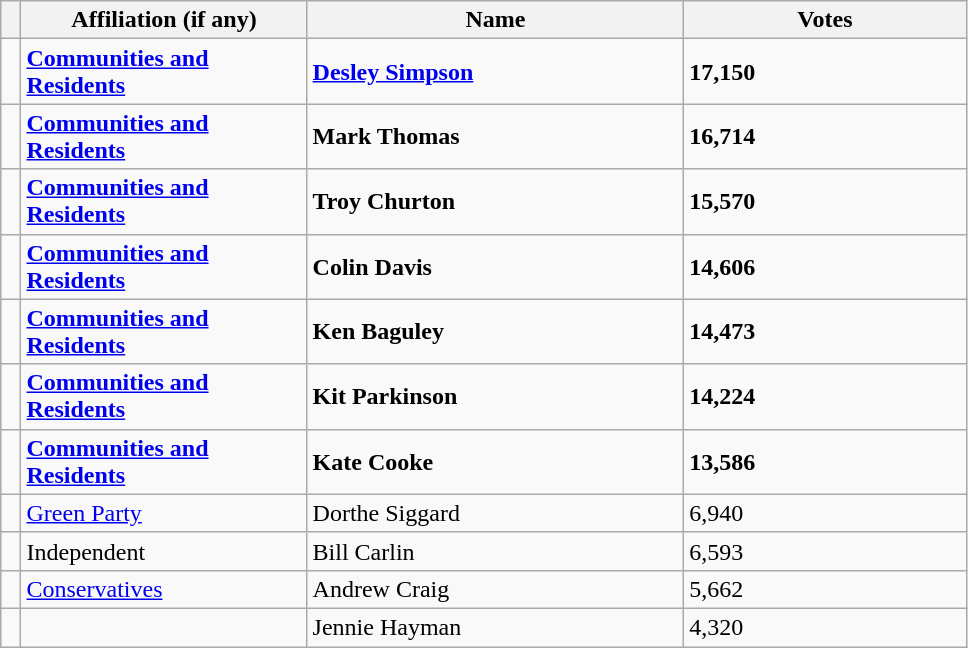<table class="wikitable" style="width:51%;">
<tr>
<th style="width:1%;"></th>
<th style="width:15%;">Affiliation (if any)</th>
<th style="width:20%;">Name</th>
<th style="width:15%;">Votes</th>
</tr>
<tr>
<td bgcolor=></td>
<td><strong><a href='#'>Communities and Residents</a> </strong></td>
<td><strong><a href='#'>Desley Simpson</a></strong></td>
<td><strong>17,150</strong></td>
</tr>
<tr>
<td bgcolor=></td>
<td><strong><a href='#'>Communities and Residents</a> </strong></td>
<td><strong>Mark Thomas</strong></td>
<td><strong>16,714</strong></td>
</tr>
<tr>
<td bgcolor=></td>
<td><strong><a href='#'>Communities and Residents</a> </strong></td>
<td><strong>Troy Churton</strong></td>
<td><strong>15,570</strong></td>
</tr>
<tr>
<td bgcolor=></td>
<td><strong><a href='#'>Communities and Residents</a> </strong></td>
<td><strong>Colin Davis</strong></td>
<td><strong>14,606</strong></td>
</tr>
<tr>
<td bgcolor=></td>
<td><strong><a href='#'>Communities and Residents</a> </strong></td>
<td><strong>Ken Baguley</strong></td>
<td><strong>14,473</strong></td>
</tr>
<tr>
<td bgcolor=></td>
<td><strong><a href='#'>Communities and Residents</a> </strong></td>
<td><strong>Kit Parkinson</strong></td>
<td><strong>14,224</strong></td>
</tr>
<tr>
<td bgcolor=></td>
<td><strong><a href='#'>Communities and Residents</a> </strong></td>
<td><strong>Kate Cooke</strong></td>
<td><strong>13,586</strong></td>
</tr>
<tr>
<td bgcolor=></td>
<td><a href='#'>Green Party</a></td>
<td>Dorthe Siggard</td>
<td>6,940</td>
</tr>
<tr>
<td bgcolor=></td>
<td>Independent</td>
<td>Bill Carlin</td>
<td>6,593</td>
</tr>
<tr>
<td bgcolor=></td>
<td><a href='#'>Conservatives</a></td>
<td>Andrew Craig</td>
<td>5,662</td>
</tr>
<tr>
<td bgcolor=></td>
<td></td>
<td>Jennie Hayman</td>
<td>4,320</td>
</tr>
</table>
